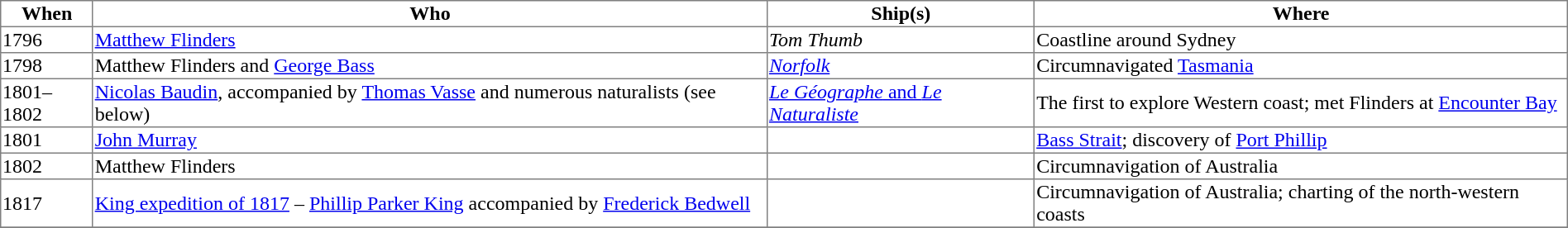<table border=1 style="border-collapse:collapse;">
<tr>
<th>When</th>
<th>Who</th>
<th>Ship(s)</th>
<th>Where</th>
</tr>
<tr>
<td>1796</td>
<td><a href='#'>Matthew Flinders</a></td>
<td><em>Tom Thumb</em></td>
<td>Coastline around Sydney</td>
</tr>
<tr>
<td>1798</td>
<td>Matthew Flinders and <a href='#'>George Bass</a></td>
<td><a href='#'><em>Norfolk</em></a></td>
<td>Circumnavigated <a href='#'>Tasmania</a></td>
</tr>
<tr>
<td>1801–1802</td>
<td><a href='#'>Nicolas Baudin</a>, accompanied by <a href='#'>Thomas Vasse</a> and numerous naturalists (see below)</td>
<td><a href='#'><em>Le Géographe</em> and <em>Le Naturaliste</em></a></td>
<td>The first to explore Western coast; met Flinders at <a href='#'>Encounter Bay</a></td>
</tr>
<tr>
<td>1801</td>
<td><a href='#'>John Murray</a></td>
<td></td>
<td><a href='#'>Bass Strait</a>; discovery of <a href='#'>Port Phillip</a></td>
</tr>
<tr>
<td>1802</td>
<td>Matthew Flinders</td>
<td></td>
<td>Circumnavigation of Australia</td>
</tr>
<tr>
<td>1817</td>
<td><a href='#'>King expedition of 1817</a> – <a href='#'>Phillip Parker King</a> accompanied by <a href='#'>Frederick Bedwell</a></td>
<td></td>
<td>Circumnavigation of Australia; charting of the north-western coasts</td>
</tr>
<tr>
</tr>
</table>
